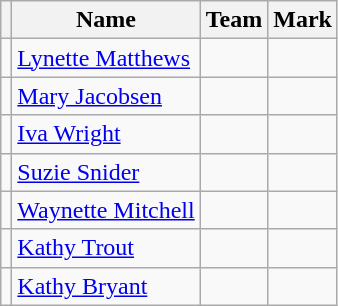<table class=wikitable>
<tr>
<th></th>
<th>Name</th>
<th>Team</th>
<th>Mark</th>
</tr>
<tr>
<td></td>
<td><a href='#'>Lynette Matthews</a></td>
<td></td>
<td></td>
</tr>
<tr>
<td></td>
<td><a href='#'>Mary Jacobsen</a></td>
<td></td>
<td></td>
</tr>
<tr>
<td></td>
<td><a href='#'>Iva Wright</a></td>
<td></td>
<td></td>
</tr>
<tr>
<td></td>
<td><a href='#'>Suzie Snider</a></td>
<td></td>
<td></td>
</tr>
<tr>
<td></td>
<td><a href='#'>Waynette Mitchell</a></td>
<td></td>
<td></td>
</tr>
<tr>
<td></td>
<td><a href='#'>Kathy Trout</a></td>
<td></td>
<td></td>
</tr>
<tr>
<td></td>
<td><a href='#'>Kathy Bryant</a></td>
<td></td>
<td></td>
</tr>
</table>
